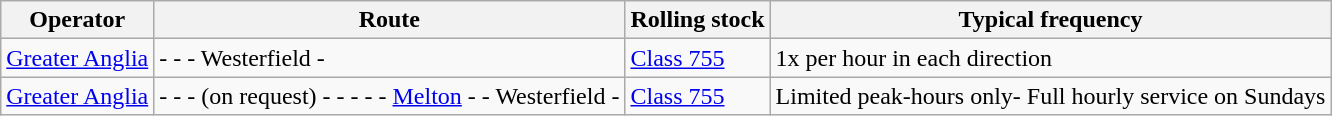<table class="wikitable vatop">
<tr>
<th>Operator</th>
<th>Route</th>
<th>Rolling stock</th>
<th>Typical frequency</th>
</tr>
<tr>
<td><a href='#'>Greater Anglia</a></td>
<td> -  -  - Westerfield - </td>
<td><a href='#'>Class 755</a></td>
<td>1x per hour in each direction</td>
</tr>
<tr>
<td><a href='#'>Greater Anglia</a></td>
<td> -  -  -  (on request) -  -  -  -  - <a href='#'>Melton</a> -  - Westerfield - </td>
<td><a href='#'>Class 755</a></td>
<td>Limited peak-hours only- Full hourly service on Sundays</td>
</tr>
</table>
